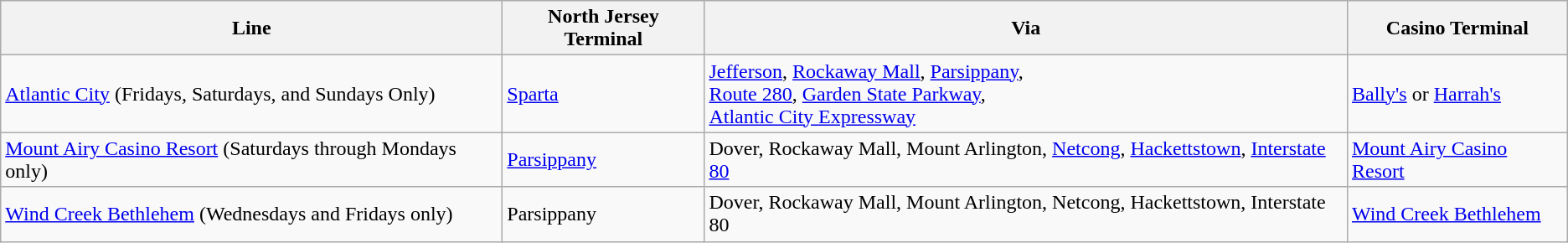<table class="wikitable">
<tr>
<th>Line</th>
<th>North Jersey Terminal</th>
<th>Via</th>
<th>Casino Terminal</th>
</tr>
<tr>
<td><a href='#'>Atlantic City</a> (Fridays, Saturdays, and Sundays Only)</td>
<td><a href='#'>Sparta</a></td>
<td><a href='#'>Jefferson</a>, <a href='#'>Rockaway Mall</a>, <a href='#'>Parsippany</a>,<br><a href='#'>Route 280</a>, <a href='#'>Garden State Parkway</a>,<br><a href='#'>Atlantic City Expressway</a></td>
<td><a href='#'>Bally's</a> or <a href='#'>Harrah's</a></td>
</tr>
<tr>
<td><a href='#'>Mount Airy Casino Resort</a> (Saturdays through Mondays only)</td>
<td><a href='#'>Parsippany</a></td>
<td>Dover, Rockaway Mall, Mount Arlington, <a href='#'>Netcong</a>, <a href='#'>Hackettstown</a>, <a href='#'>Interstate 80</a></td>
<td><a href='#'>Mount Airy Casino Resort</a></td>
</tr>
<tr>
<td><a href='#'>Wind Creek Bethlehem</a> (Wednesdays and Fridays only)</td>
<td>Parsippany</td>
<td>Dover, Rockaway Mall, Mount Arlington, Netcong, Hackettstown, Interstate 80</td>
<td><a href='#'>Wind Creek Bethlehem</a></td>
</tr>
</table>
